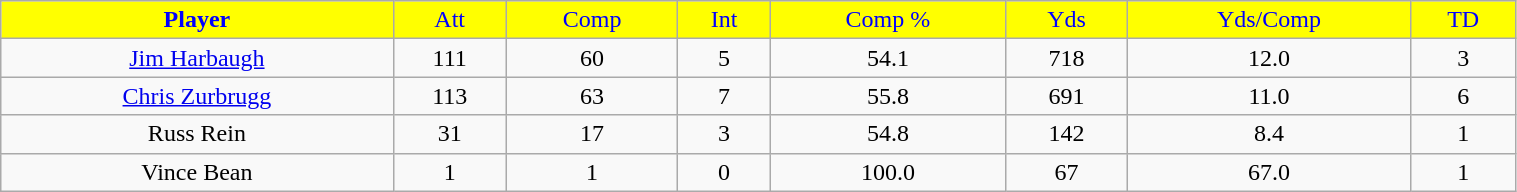<table class="wikitable" width="80%">
<tr align="center"  style="background:yellow;color:blue;">
<td><strong>Player</strong></td>
<td>Att</td>
<td>Comp</td>
<td>Int</td>
<td>Comp %</td>
<td>Yds</td>
<td>Yds/Comp</td>
<td>TD</td>
</tr>
<tr align="center" bgcolor="">
<td><a href='#'>Jim Harbaugh</a></td>
<td>111</td>
<td>60</td>
<td>5</td>
<td>54.1</td>
<td>718</td>
<td>12.0</td>
<td>3</td>
</tr>
<tr align="center" bgcolor="">
<td><a href='#'>Chris Zurbrugg</a></td>
<td>113</td>
<td>63</td>
<td>7</td>
<td>55.8</td>
<td>691</td>
<td>11.0</td>
<td>6</td>
</tr>
<tr align="center" bgcolor="">
<td>Russ Rein</td>
<td>31</td>
<td>17</td>
<td>3</td>
<td>54.8</td>
<td>142</td>
<td>8.4</td>
<td>1</td>
</tr>
<tr align="center" bgcolor="">
<td>Vince Bean</td>
<td>1</td>
<td>1</td>
<td>0</td>
<td>100.0</td>
<td>67</td>
<td>67.0</td>
<td>1</td>
</tr>
</table>
